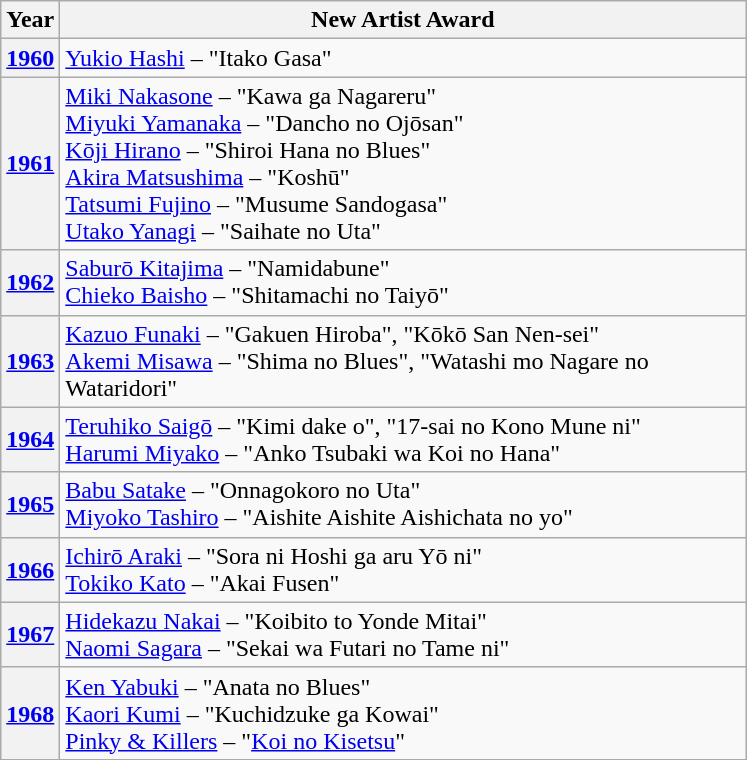<table class="wikitable plainrowheaders">
<tr>
<th scope="col">Year</th>
<th scope="col" width=450px>New Artist Award</th>
</tr>
<tr>
<th scope="row" align="center"><a href='#'>1960</a></th>
<td><a href='#'>Yukio Hashi</a> – "Itako Gasa"</td>
</tr>
<tr>
<th scope="row" align="center"><a href='#'>1961</a></th>
<td><a href='#'>Miki Nakasone</a> – "Kawa ga Nagareru"<br><a href='#'>Miyuki Yamanaka</a> – "Dancho no Ojōsan"<br><a href='#'>Kōji Hirano</a> – "Shiroi Hana no Blues"<br><a href='#'>Akira Matsushima</a> – "Koshū"<br><a href='#'>Tatsumi Fujino</a> – "Musume Sandogasa"<br><a href='#'>Utako Yanagi</a> – "Saihate no Uta"</td>
</tr>
<tr>
<th scope="row" align="center"><a href='#'>1962</a></th>
<td><a href='#'>Saburō Kitajima</a> – "Namidabune"<br> <a href='#'>Chieko Baisho</a> – "Shitamachi no Taiyō"</td>
</tr>
<tr>
<th scope="row" align="center"><a href='#'>1963</a></th>
<td><a href='#'>Kazuo Funaki</a> – "Gakuen Hiroba", "Kōkō San Nen-sei"<br><a href='#'>Akemi Misawa</a> – "Shima no Blues", "Watashi mo Nagare no Wataridori"</td>
</tr>
<tr>
<th scope="row" align="center"><a href='#'>1964</a></th>
<td><a href='#'>Teruhiko Saigō</a> – "Kimi dake o", "17-sai no Kono Mune ni"<br><a href='#'>Harumi Miyako</a> – "Anko Tsubaki wa Koi no Hana"</td>
</tr>
<tr>
<th scope="row" align="center"><a href='#'>1965</a></th>
<td><a href='#'>Babu Satake</a> – "Onnagokoro no Uta"<br><a href='#'>Miyoko Tashiro</a> – "Aishite Aishite Aishichata no yo"</td>
</tr>
<tr>
<th scope="row" align="center"><a href='#'>1966</a></th>
<td><a href='#'>Ichirō Araki</a> – "Sora ni Hoshi ga aru Yō ni"<br><a href='#'>Tokiko Kato</a> – "Akai Fusen"</td>
</tr>
<tr>
<th scope="row" align="center"><a href='#'>1967</a></th>
<td><a href='#'>Hidekazu Nakai</a> – "Koibito to Yonde Mitai"<br><a href='#'>Naomi Sagara</a> – "Sekai wa Futari no Tame ni"</td>
</tr>
<tr>
<th scope="row" align="center"><a href='#'>1968</a></th>
<td><a href='#'>Ken Yabuki</a> – "Anata no Blues"<br><a href='#'>Kaori Kumi</a> – "Kuchidzuke ga Kowai"<br><a href='#'>Pinky & Killers</a> – "<a href='#'>Koi no Kisetsu</a>"</td>
</tr>
</table>
